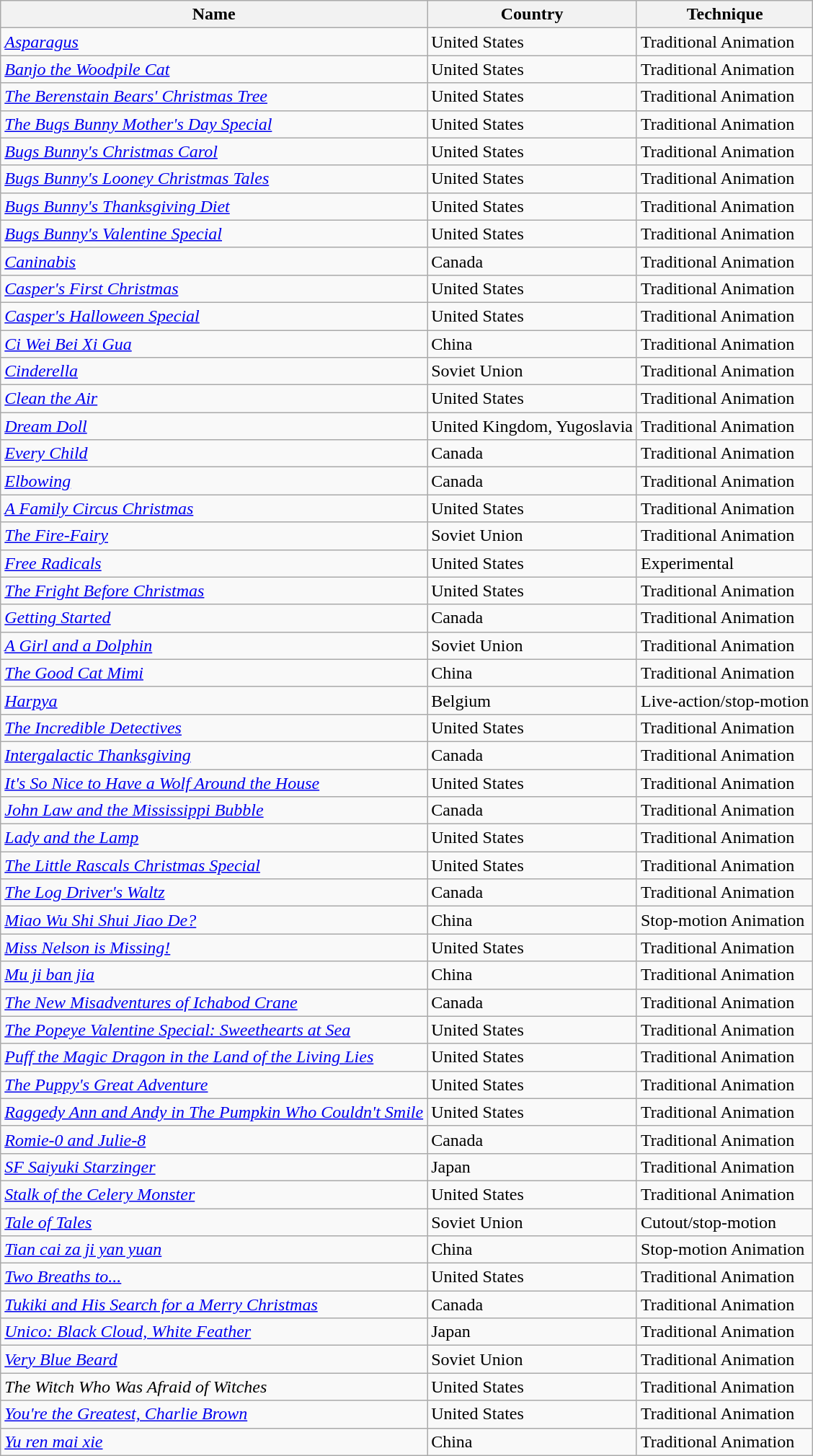<table class="wikitable sortable">
<tr>
<th>Name</th>
<th>Country</th>
<th>Technique</th>
</tr>
<tr>
<td><em><a href='#'>Asparagus</a></em></td>
<td>United States</td>
<td>Traditional Animation</td>
</tr>
<tr>
<td><em><a href='#'>Banjo the Woodpile Cat</a></em></td>
<td>United States</td>
<td>Traditional Animation</td>
</tr>
<tr>
<td><em><a href='#'>The Berenstain Bears' Christmas Tree</a></em></td>
<td>United States</td>
<td>Traditional Animation</td>
</tr>
<tr>
<td><em><a href='#'>The Bugs Bunny Mother's Day Special</a></em></td>
<td>United States</td>
<td>Traditional Animation</td>
</tr>
<tr>
<td><em><a href='#'>Bugs Bunny's Christmas Carol</a></em></td>
<td>United States</td>
<td>Traditional Animation</td>
</tr>
<tr>
<td><em><a href='#'>Bugs Bunny's Looney Christmas Tales</a></em></td>
<td>United States</td>
<td>Traditional Animation</td>
</tr>
<tr>
<td><em><a href='#'>Bugs Bunny's Thanksgiving Diet</a></em></td>
<td>United States</td>
<td>Traditional Animation</td>
</tr>
<tr>
<td><em><a href='#'>Bugs Bunny's Valentine Special</a></em></td>
<td>United States</td>
<td>Traditional Animation</td>
</tr>
<tr>
<td><em><a href='#'>Caninabis</a></em></td>
<td>Canada</td>
<td>Traditional Animation</td>
</tr>
<tr>
<td><em><a href='#'>Casper's First Christmas</a></em></td>
<td>United States</td>
<td>Traditional Animation</td>
</tr>
<tr>
<td><em><a href='#'>Casper's Halloween Special</a></em></td>
<td>United States</td>
<td>Traditional Animation</td>
</tr>
<tr>
<td><em><a href='#'>Ci Wei Bei Xi Gua</a></em></td>
<td>China</td>
<td>Traditional Animation</td>
</tr>
<tr>
<td><em><a href='#'>Cinderella</a></em></td>
<td>Soviet Union</td>
<td>Traditional Animation</td>
</tr>
<tr>
<td><em><a href='#'>Clean the Air</a></em></td>
<td>United States</td>
<td>Traditional Animation</td>
</tr>
<tr>
<td><em><a href='#'>Dream Doll</a></em></td>
<td>United Kingdom, Yugoslavia</td>
<td>Traditional Animation</td>
</tr>
<tr>
<td><em><a href='#'>Every Child</a></em></td>
<td>Canada</td>
<td>Traditional Animation</td>
</tr>
<tr>
<td><em><a href='#'>Elbowing</a></em></td>
<td>Canada</td>
<td>Traditional Animation</td>
</tr>
<tr>
<td><em><a href='#'>A Family Circus Christmas</a></em></td>
<td>United States</td>
<td>Traditional Animation</td>
</tr>
<tr>
<td><em><a href='#'>The Fire-Fairy</a></em></td>
<td>Soviet Union</td>
<td>Traditional Animation</td>
</tr>
<tr>
<td><em><a href='#'>Free Radicals</a></em></td>
<td>United States</td>
<td>Experimental</td>
</tr>
<tr>
<td><em><a href='#'>The Fright Before Christmas</a></em></td>
<td>United States</td>
<td>Traditional Animation</td>
</tr>
<tr>
<td><em><a href='#'>Getting Started</a></em></td>
<td>Canada</td>
<td>Traditional Animation</td>
</tr>
<tr>
<td><em><a href='#'>A Girl and a Dolphin</a></em></td>
<td>Soviet Union</td>
<td>Traditional Animation</td>
</tr>
<tr>
<td><em><a href='#'>The Good Cat Mimi</a></em></td>
<td>China</td>
<td>Traditional Animation</td>
</tr>
<tr>
<td><em><a href='#'>Harpya</a></em></td>
<td>Belgium</td>
<td>Live-action/stop-motion</td>
</tr>
<tr>
<td><em><a href='#'>The Incredible Detectives</a></em></td>
<td>United States</td>
<td>Traditional Animation</td>
</tr>
<tr>
<td><em><a href='#'>Intergalactic Thanksgiving</a></em></td>
<td>Canada</td>
<td>Traditional Animation</td>
</tr>
<tr>
<td><em><a href='#'>It's So Nice to Have a Wolf Around the House</a></em></td>
<td>United States</td>
<td>Traditional Animation</td>
</tr>
<tr>
<td><em><a href='#'>John Law and the Mississippi Bubble</a></em></td>
<td>Canada</td>
<td>Traditional Animation</td>
</tr>
<tr>
<td><em><a href='#'>Lady and the Lamp</a></em></td>
<td>United States</td>
<td>Traditional Animation</td>
</tr>
<tr>
<td><em><a href='#'>The Little Rascals Christmas Special</a></em></td>
<td>United States</td>
<td>Traditional Animation</td>
</tr>
<tr>
<td><em><a href='#'>The Log Driver's Waltz</a></em></td>
<td>Canada</td>
<td>Traditional Animation</td>
</tr>
<tr>
<td><em><a href='#'>Miao Wu Shi Shui Jiao De?</a></em></td>
<td>China</td>
<td>Stop-motion Animation</td>
</tr>
<tr>
<td><em><a href='#'>Miss Nelson is Missing!</a></em></td>
<td>United States</td>
<td>Traditional Animation</td>
</tr>
<tr>
<td><em><a href='#'>Mu ji ban jia</a></em></td>
<td>China</td>
<td>Traditional Animation</td>
</tr>
<tr>
<td><em><a href='#'>The New Misadventures of Ichabod Crane</a></em></td>
<td>Canada</td>
<td>Traditional Animation</td>
</tr>
<tr>
<td><em><a href='#'>The Popeye Valentine Special: Sweethearts at Sea</a></em></td>
<td>United States</td>
<td>Traditional Animation</td>
</tr>
<tr>
<td><em><a href='#'>Puff the Magic Dragon in the Land of the Living Lies</a></em></td>
<td>United States</td>
<td>Traditional Animation</td>
</tr>
<tr>
<td><em><a href='#'>The Puppy's Great Adventure</a></em></td>
<td>United States</td>
<td>Traditional Animation</td>
</tr>
<tr>
<td><em><a href='#'>Raggedy Ann and Andy in The Pumpkin Who Couldn't Smile</a></em></td>
<td>United States</td>
<td>Traditional Animation</td>
</tr>
<tr>
<td><em><a href='#'>Romie-0 and Julie-8</a></em></td>
<td>Canada</td>
<td>Traditional Animation</td>
</tr>
<tr>
<td><em><a href='#'>SF Saiyuki Starzinger</a></em></td>
<td>Japan</td>
<td>Traditional Animation</td>
</tr>
<tr>
<td><em><a href='#'>Stalk of the Celery Monster</a></em></td>
<td>United States</td>
<td>Traditional Animation</td>
</tr>
<tr>
<td><em><a href='#'>Tale of Tales</a></em></td>
<td>Soviet Union</td>
<td>Cutout/stop-motion</td>
</tr>
<tr>
<td><em><a href='#'>Tian cai za ji yan yuan</a></em></td>
<td>China</td>
<td>Stop-motion Animation</td>
</tr>
<tr>
<td><em><a href='#'>Two Breaths to...</a></em></td>
<td>United States</td>
<td>Traditional Animation</td>
</tr>
<tr>
<td><em><a href='#'>Tukiki and His Search for a Merry Christmas</a></em></td>
<td>Canada</td>
<td>Traditional Animation</td>
</tr>
<tr>
<td><em><a href='#'>Unico: Black Cloud, White Feather</a></em></td>
<td>Japan</td>
<td>Traditional Animation</td>
</tr>
<tr>
<td><em><a href='#'>Very Blue Beard</a></em></td>
<td>Soviet Union</td>
<td>Traditional Animation</td>
</tr>
<tr>
<td><em>The Witch Who Was Afraid of Witches</em></td>
<td>United States</td>
<td>Traditional Animation</td>
</tr>
<tr>
<td><em><a href='#'>You're the Greatest, Charlie Brown</a></em></td>
<td>United States</td>
<td>Traditional Animation</td>
</tr>
<tr>
<td><em><a href='#'>Yu ren mai xie</a></em></td>
<td>China</td>
<td>Traditional Animation</td>
</tr>
</table>
